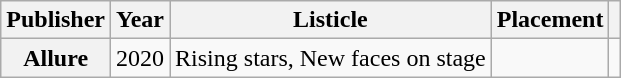<table class="wikitable plainrowheaders sortable" style="text-align:center">
<tr>
<th scope="col">Publisher</th>
<th scope="col">Year</th>
<th scope="col">Listicle</th>
<th scope="col">Placement</th>
<th scope="col" class="unsortable"></th>
</tr>
<tr>
<th scope="row">Allure</th>
<td>2020</td>
<td style="text-align:left">Rising stars, New faces on stage</td>
<td></td>
<td></td>
</tr>
</table>
